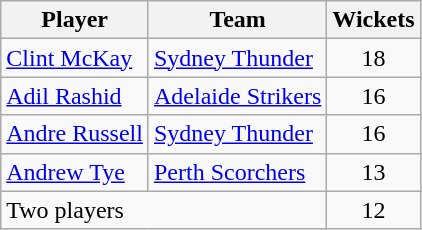<table class="wikitable" style="text-align: center;">
<tr>
<th>Player</th>
<th>Team</th>
<th>Wickets</th>
</tr>
<tr>
<td style="text-align:left"><a href='#'>Clint McKay</a></td>
<td style="text-align:left"><a href='#'>Sydney Thunder</a></td>
<td>18</td>
</tr>
<tr>
<td style="text-align:left"><a href='#'>Adil Rashid</a></td>
<td style="text-align:left"><a href='#'>Adelaide Strikers</a></td>
<td>16</td>
</tr>
<tr>
<td style="text-align:left"><a href='#'>Andre Russell</a></td>
<td style="text-align:left"><a href='#'>Sydney Thunder</a></td>
<td>16</td>
</tr>
<tr>
<td style="text-align:left"><a href='#'>Andrew Tye</a></td>
<td style="text-align:left"><a href='#'>Perth Scorchers</a></td>
<td>13</td>
</tr>
<tr>
<td style="text-align:left" colspan="2">Two players</td>
<td>12</td>
</tr>
</table>
